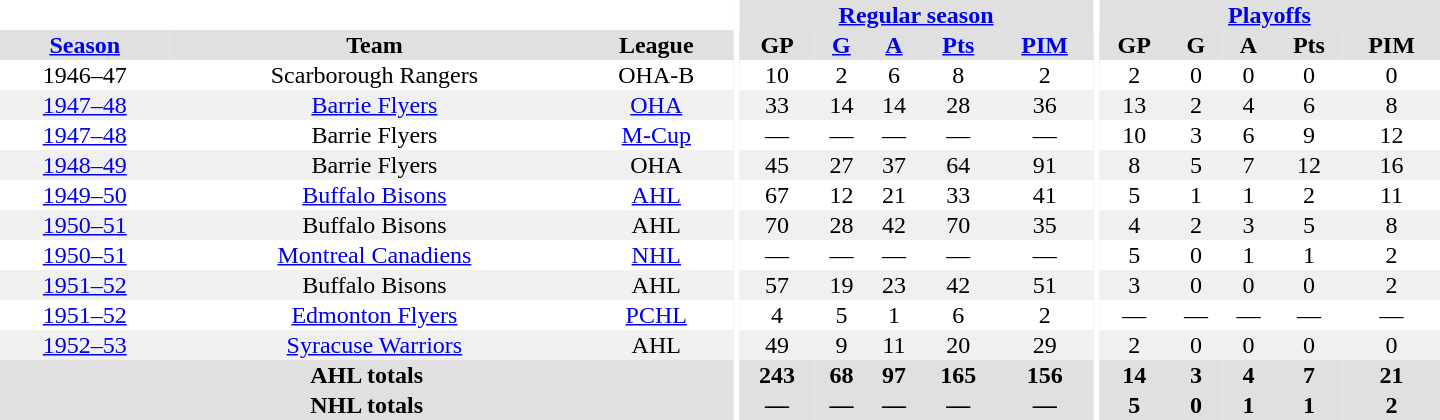<table border="0" cellpadding="1" cellspacing="0" style="text-align:center; width:60em">
<tr bgcolor="#e0e0e0">
<th colspan="3" bgcolor="#ffffff"></th>
<th rowspan="100" bgcolor="#ffffff"></th>
<th colspan="5"><a href='#'>Regular season</a></th>
<th rowspan="100" bgcolor="#ffffff"></th>
<th colspan="5"><a href='#'>Playoffs</a></th>
</tr>
<tr bgcolor="#e0e0e0">
<th><a href='#'>Season</a></th>
<th>Team</th>
<th>League</th>
<th>GP</th>
<th><a href='#'>G</a></th>
<th><a href='#'>A</a></th>
<th><a href='#'>Pts</a></th>
<th><a href='#'>PIM</a></th>
<th>GP</th>
<th>G</th>
<th>A</th>
<th>Pts</th>
<th>PIM</th>
</tr>
<tr>
<td>1946–47</td>
<td>Scarborough Rangers</td>
<td>OHA-B</td>
<td>10</td>
<td>2</td>
<td>6</td>
<td>8</td>
<td>2</td>
<td>2</td>
<td>0</td>
<td>0</td>
<td>0</td>
<td>0</td>
</tr>
<tr bgcolor="#f0f0f0">
<td><a href='#'>1947–48</a></td>
<td><a href='#'>Barrie Flyers</a></td>
<td><a href='#'>OHA</a></td>
<td>33</td>
<td>14</td>
<td>14</td>
<td>28</td>
<td>36</td>
<td>13</td>
<td>2</td>
<td>4</td>
<td>6</td>
<td>8</td>
</tr>
<tr>
<td><a href='#'>1947–48</a></td>
<td>Barrie Flyers</td>
<td><a href='#'>M-Cup</a></td>
<td>—</td>
<td>—</td>
<td>—</td>
<td>—</td>
<td>—</td>
<td>10</td>
<td>3</td>
<td>6</td>
<td>9</td>
<td>12</td>
</tr>
<tr bgcolor="#f0f0f0">
<td><a href='#'>1948–49</a></td>
<td>Barrie Flyers</td>
<td>OHA</td>
<td>45</td>
<td>27</td>
<td>37</td>
<td>64</td>
<td>91</td>
<td>8</td>
<td>5</td>
<td>7</td>
<td>12</td>
<td>16</td>
</tr>
<tr>
<td><a href='#'>1949–50</a></td>
<td><a href='#'>Buffalo Bisons</a></td>
<td><a href='#'>AHL</a></td>
<td>67</td>
<td>12</td>
<td>21</td>
<td>33</td>
<td>41</td>
<td>5</td>
<td>1</td>
<td>1</td>
<td>2</td>
<td>11</td>
</tr>
<tr bgcolor="#f0f0f0">
<td><a href='#'>1950–51</a></td>
<td>Buffalo Bisons</td>
<td>AHL</td>
<td>70</td>
<td>28</td>
<td>42</td>
<td>70</td>
<td>35</td>
<td>4</td>
<td>2</td>
<td>3</td>
<td>5</td>
<td>8</td>
</tr>
<tr>
<td><a href='#'>1950–51</a></td>
<td><a href='#'>Montreal Canadiens</a></td>
<td><a href='#'>NHL</a></td>
<td>—</td>
<td>—</td>
<td>—</td>
<td>—</td>
<td>—</td>
<td>5</td>
<td>0</td>
<td>1</td>
<td>1</td>
<td>2</td>
</tr>
<tr bgcolor="#f0f0f0">
<td><a href='#'>1951–52</a></td>
<td>Buffalo Bisons</td>
<td>AHL</td>
<td>57</td>
<td>19</td>
<td>23</td>
<td>42</td>
<td>51</td>
<td>3</td>
<td>0</td>
<td>0</td>
<td>0</td>
<td>2</td>
</tr>
<tr>
<td><a href='#'>1951–52</a></td>
<td><a href='#'>Edmonton Flyers</a></td>
<td><a href='#'>PCHL</a></td>
<td>4</td>
<td>5</td>
<td>1</td>
<td>6</td>
<td>2</td>
<td>—</td>
<td>—</td>
<td>—</td>
<td>—</td>
<td>—</td>
</tr>
<tr bgcolor="#f0f0f0">
<td><a href='#'>1952–53</a></td>
<td><a href='#'>Syracuse Warriors</a></td>
<td>AHL</td>
<td>49</td>
<td>9</td>
<td>11</td>
<td>20</td>
<td>29</td>
<td>2</td>
<td>0</td>
<td>0</td>
<td>0</td>
<td>0</td>
</tr>
<tr bgcolor="#e0e0e0">
<th colspan="3">AHL totals</th>
<th>243</th>
<th>68</th>
<th>97</th>
<th>165</th>
<th>156</th>
<th>14</th>
<th>3</th>
<th>4</th>
<th>7</th>
<th>21</th>
</tr>
<tr bgcolor="#e0e0e0">
<th colspan="3">NHL totals</th>
<th>—</th>
<th>—</th>
<th>—</th>
<th>—</th>
<th>—</th>
<th>5</th>
<th>0</th>
<th>1</th>
<th>1</th>
<th>2</th>
</tr>
</table>
